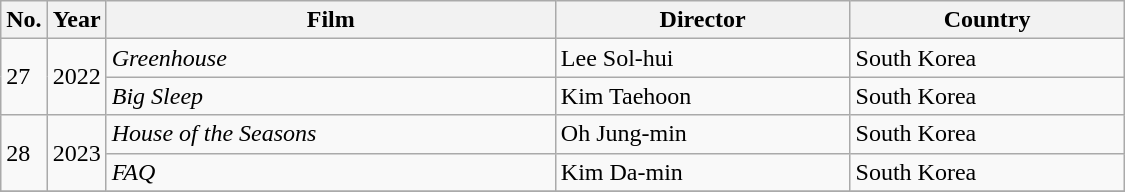<table class=wikitable style="width:750px">
<tr>
<th width=10>No.</th>
<th width=10>Year</th>
<th>Film</th>
<th>Director</th>
<th>Country</th>
</tr>
<tr>
<td rowspan=2>27</td>
<td rowspan=2>2022</td>
<td><em>Greenhouse</em></td>
<td>Lee Sol-hui</td>
<td>South Korea</td>
</tr>
<tr>
<td><em>Big Sleep</em></td>
<td>Kim Taehoon</td>
<td>South Korea</td>
</tr>
<tr>
<td rowspan=2>28</td>
<td rowspan=2>2023</td>
<td><em>House of the Seasons</em></td>
<td>Oh Jung-min</td>
<td>South Korea</td>
</tr>
<tr>
<td><em>FAQ</em></td>
<td>Kim Da-min</td>
<td>South Korea</td>
</tr>
<tr>
</tr>
</table>
